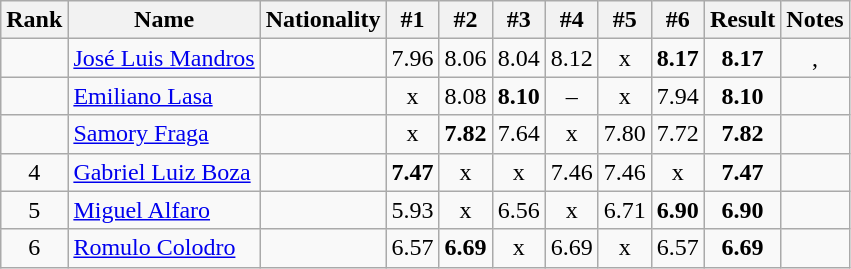<table class="wikitable sortable" style="text-align:center">
<tr>
<th>Rank</th>
<th>Name</th>
<th>Nationality</th>
<th>#1</th>
<th>#2</th>
<th>#3</th>
<th>#4</th>
<th>#5</th>
<th>#6</th>
<th>Result</th>
<th>Notes</th>
</tr>
<tr>
<td></td>
<td align=left><a href='#'>José Luis Mandros</a></td>
<td align=left></td>
<td>7.96</td>
<td>8.06</td>
<td>8.04</td>
<td>8.12</td>
<td>x</td>
<td><strong>8.17</strong></td>
<td><strong>8.17</strong></td>
<td>, </td>
</tr>
<tr>
<td></td>
<td align=left><a href='#'>Emiliano Lasa</a></td>
<td align=left></td>
<td>x</td>
<td>8.08</td>
<td><strong>8.10</strong></td>
<td>–</td>
<td>x</td>
<td>7.94</td>
<td><strong>8.10</strong></td>
<td></td>
</tr>
<tr>
<td></td>
<td align=left><a href='#'>Samory Fraga</a></td>
<td align=left></td>
<td>x</td>
<td><strong>7.82</strong></td>
<td>7.64</td>
<td>x</td>
<td>7.80</td>
<td>7.72</td>
<td><strong>7.82</strong></td>
<td></td>
</tr>
<tr>
<td>4</td>
<td align=left><a href='#'>Gabriel Luiz Boza</a></td>
<td align=left></td>
<td><strong>7.47</strong></td>
<td>x</td>
<td>x</td>
<td>7.46</td>
<td>7.46</td>
<td>x</td>
<td><strong>7.47</strong></td>
<td></td>
</tr>
<tr>
<td>5</td>
<td align=left><a href='#'>Miguel Alfaro</a></td>
<td align=left></td>
<td>5.93</td>
<td>x</td>
<td>6.56</td>
<td>x</td>
<td>6.71</td>
<td><strong>6.90</strong></td>
<td><strong>6.90</strong></td>
<td></td>
</tr>
<tr>
<td>6</td>
<td align=left><a href='#'>Romulo Colodro</a></td>
<td align=left></td>
<td>6.57</td>
<td><strong>6.69</strong></td>
<td>x</td>
<td>6.69</td>
<td>x</td>
<td>6.57</td>
<td><strong>6.69</strong></td>
<td></td>
</tr>
</table>
